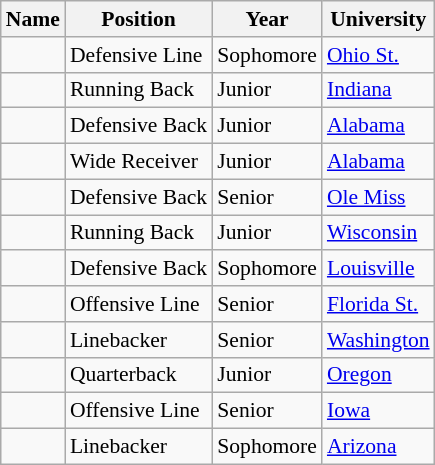<table class="wikitable sortable" style="font-size:90%; text-align:left">
<tr>
<th>Name</th>
<th>Position</th>
<th>Year</th>
<th>University</th>
</tr>
<tr>
<td></td>
<td>Defensive Line</td>
<td>Sophomore</td>
<td><a href='#'>Ohio St.</a></td>
</tr>
<tr>
<td></td>
<td>Running Back</td>
<td>Junior</td>
<td><a href='#'>Indiana</a></td>
</tr>
<tr>
<td></td>
<td>Defensive Back</td>
<td>Junior</td>
<td><a href='#'>Alabama</a></td>
</tr>
<tr>
<td></td>
<td>Wide Receiver</td>
<td>Junior</td>
<td><a href='#'>Alabama</a></td>
</tr>
<tr>
<td></td>
<td>Defensive Back</td>
<td>Senior</td>
<td><a href='#'>Ole Miss</a></td>
</tr>
<tr>
<td></td>
<td>Running Back</td>
<td>Junior</td>
<td><a href='#'>Wisconsin</a></td>
</tr>
<tr>
<td></td>
<td>Defensive Back</td>
<td>Sophomore</td>
<td><a href='#'>Louisville</a></td>
</tr>
<tr>
<td></td>
<td>Offensive Line</td>
<td>Senior</td>
<td><a href='#'>Florida St.</a></td>
</tr>
<tr>
<td></td>
<td>Linebacker</td>
<td>Senior</td>
<td><a href='#'>Washington</a></td>
</tr>
<tr>
<td></td>
<td>Quarterback</td>
<td>Junior</td>
<td><a href='#'>Oregon</a></td>
</tr>
<tr>
<td></td>
<td>Offensive Line</td>
<td>Senior</td>
<td><a href='#'>Iowa</a></td>
</tr>
<tr>
<td></td>
<td>Linebacker</td>
<td>Sophomore</td>
<td><a href='#'>Arizona</a></td>
</tr>
</table>
